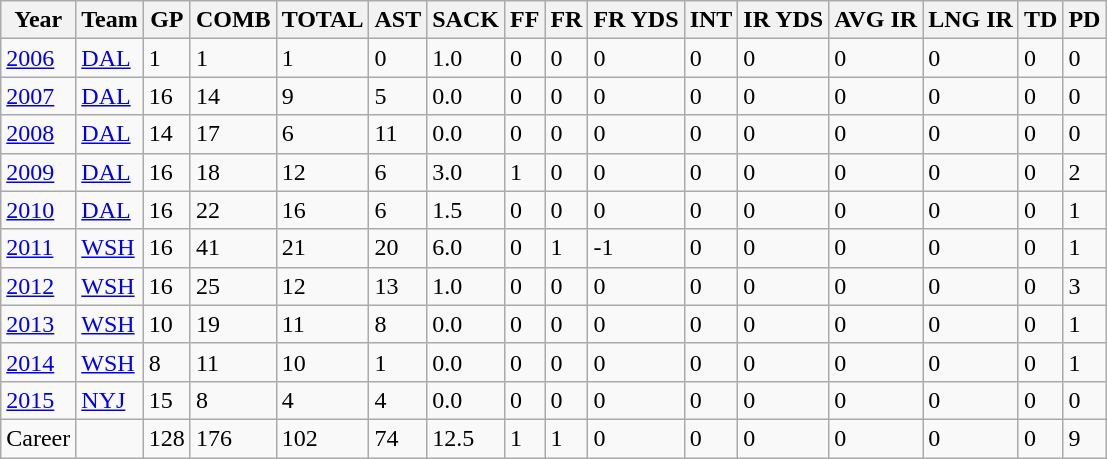<table class="wikitable">
<tr>
<th>Year</th>
<th>Team</th>
<th>GP</th>
<th>COMB</th>
<th>TOTAL</th>
<th>AST</th>
<th>SACK</th>
<th>FF</th>
<th>FR</th>
<th>FR YDS</th>
<th>INT</th>
<th>IR YDS</th>
<th>AVG IR</th>
<th>LNG IR</th>
<th>TD</th>
<th>PD</th>
</tr>
<tr>
<td><a href='#'>2006</a></td>
<td><a href='#'>DAL</a></td>
<td>1</td>
<td>1</td>
<td>1</td>
<td>0</td>
<td>1.0</td>
<td>0</td>
<td>0</td>
<td>0</td>
<td>0</td>
<td>0</td>
<td>0</td>
<td>0</td>
<td>0</td>
<td>0</td>
</tr>
<tr>
<td><a href='#'>2007</a></td>
<td><a href='#'>DAL</a></td>
<td>16</td>
<td>14</td>
<td>9</td>
<td>5</td>
<td>0.0</td>
<td>0</td>
<td>0</td>
<td>0</td>
<td>0</td>
<td>0</td>
<td>0</td>
<td>0</td>
<td>0</td>
<td>0</td>
</tr>
<tr>
<td><a href='#'>2008</a></td>
<td><a href='#'>DAL</a></td>
<td>14</td>
<td>17</td>
<td>6</td>
<td>11</td>
<td>0.0</td>
<td>0</td>
<td>0</td>
<td>0</td>
<td>0</td>
<td>0</td>
<td>0</td>
<td>0</td>
<td>0</td>
<td>0</td>
</tr>
<tr>
<td><a href='#'>2009</a></td>
<td><a href='#'>DAL</a></td>
<td>16</td>
<td>18</td>
<td>12</td>
<td>6</td>
<td>3.0</td>
<td>1</td>
<td>0</td>
<td>0</td>
<td>0</td>
<td>0</td>
<td>0</td>
<td>0</td>
<td>0</td>
<td>2</td>
</tr>
<tr>
<td><a href='#'>2010</a></td>
<td><a href='#'>DAL</a></td>
<td>16</td>
<td>22</td>
<td>16</td>
<td>6</td>
<td>1.5</td>
<td>0</td>
<td>0</td>
<td>0</td>
<td>0</td>
<td>0</td>
<td>0</td>
<td>0</td>
<td>0</td>
<td>1</td>
</tr>
<tr>
<td><a href='#'>2011</a></td>
<td><a href='#'>WSH</a></td>
<td>16</td>
<td>41</td>
<td>21</td>
<td>20</td>
<td>6.0</td>
<td>0</td>
<td>1</td>
<td>-1</td>
<td>0</td>
<td>0</td>
<td>0</td>
<td>0</td>
<td>0</td>
<td>1</td>
</tr>
<tr>
<td><a href='#'>2012</a></td>
<td><a href='#'>WSH</a></td>
<td>16</td>
<td>25</td>
<td>12</td>
<td>13</td>
<td>1.0</td>
<td>0</td>
<td>0</td>
<td>0</td>
<td>0</td>
<td>0</td>
<td>0</td>
<td>0</td>
<td>0</td>
<td>3</td>
</tr>
<tr>
<td><a href='#'>2013</a></td>
<td><a href='#'>WSH</a></td>
<td>10</td>
<td>19</td>
<td>11</td>
<td>8</td>
<td>0.0</td>
<td>0</td>
<td>0</td>
<td>0</td>
<td>0</td>
<td>0</td>
<td>0</td>
<td>0</td>
<td>0</td>
<td>1</td>
</tr>
<tr>
<td><a href='#'>2014</a></td>
<td><a href='#'>WSH</a></td>
<td>8</td>
<td>11</td>
<td>10</td>
<td>1</td>
<td>0.0</td>
<td>0</td>
<td>0</td>
<td>0</td>
<td>0</td>
<td>0</td>
<td>0</td>
<td>0</td>
<td>0</td>
<td>1</td>
</tr>
<tr>
<td><a href='#'>2015</a></td>
<td><a href='#'>NYJ</a></td>
<td>15</td>
<td>8</td>
<td>4</td>
<td>4</td>
<td>0.0</td>
<td>0</td>
<td>0</td>
<td>0</td>
<td>0</td>
<td>0</td>
<td>0</td>
<td>0</td>
<td>0</td>
<td>0</td>
</tr>
<tr>
<td>Career</td>
<td></td>
<td>128</td>
<td>176</td>
<td>102</td>
<td>74</td>
<td>12.5</td>
<td>1</td>
<td>1</td>
<td>0</td>
<td>0</td>
<td>0</td>
<td>0</td>
<td>0</td>
<td>0</td>
<td>9</td>
</tr>
</table>
